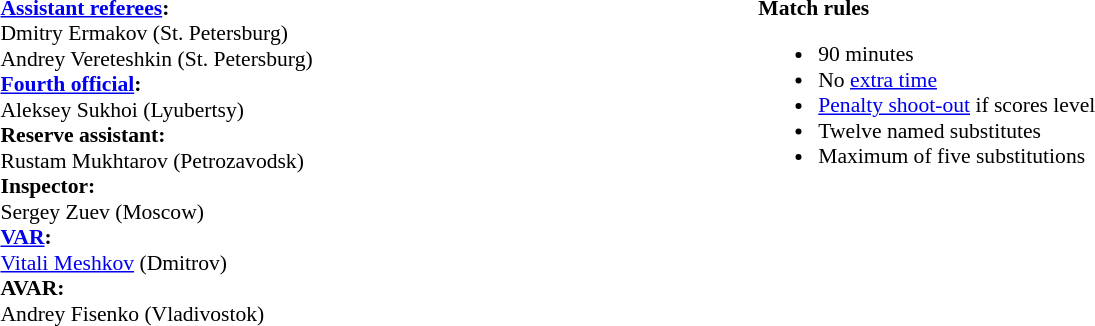<table style="width:100%; font-size:90%;">
<tr>
<td style="width:40%; vertical-align:top;"><br>
<strong><a href='#'>Assistant referees</a>:</strong>
<br>Dmitry Ermakov (St. Petersburg)
<br>Andrey Vereteshkin (St. Petersburg)
<br><strong><a href='#'>Fourth official</a>:</strong>
<br>Aleksey Sukhoi (Lyubertsy)
<br><strong>Reserve assistant:</strong>
<br>Rustam Mukhtarov (Petrozavodsk)
<br><strong>Inspector:</strong>
<br>Sergey Zuev (Moscow)
<br><strong><a href='#'>VAR</a>:</strong>
<br><a href='#'>Vitali Meshkov</a> (Dmitrov)
<br><strong>AVAR:</strong>
<br>Andrey Fisenko (Vladivostok)</td>
<td style="width:60%; vertical-align:top;"><br><strong>Match rules</strong><ul><li>90 minutes</li><li>No <a href='#'>extra time</a></li><li><a href='#'>Penalty shoot-out</a> if scores level</li><li>Twelve named substitutes</li><li>Maximum of five substitutions</li></ul></td>
</tr>
</table>
